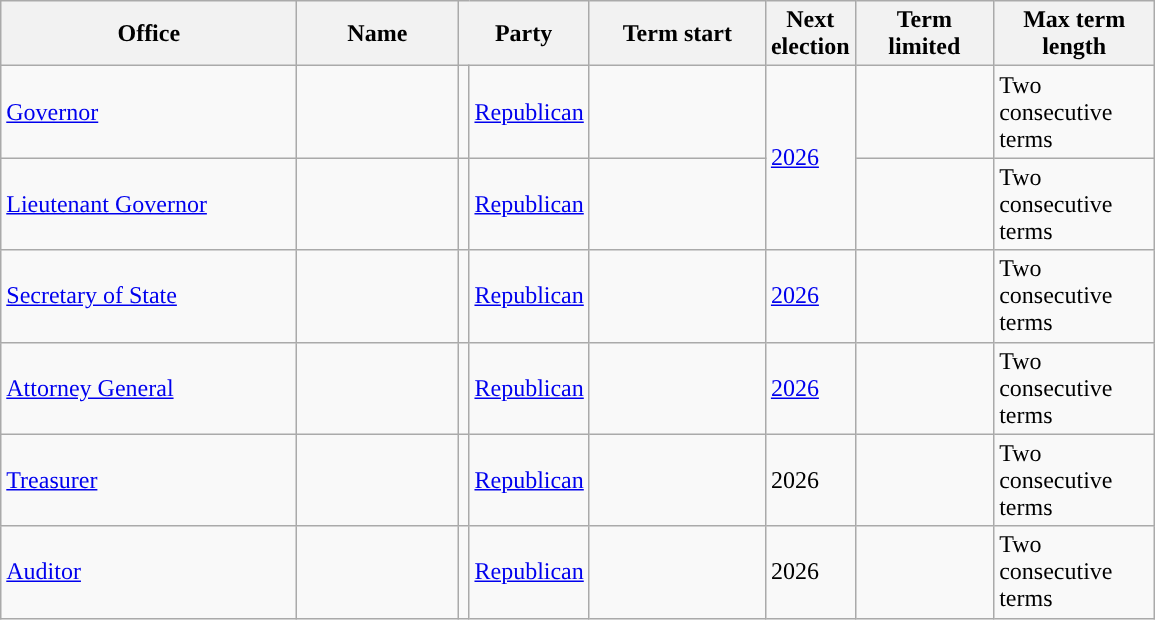<table class="sortable wikitable">
<tr>
<th scope="col" width=190>Office</th>
<th scope="col" width=100>Name</th>
<th scope="col" width=75 colspan=2>Party</th>
<th scope="col" width=110>Term start</th>
<th scope="col" width=50>Next election</th>
<th scope="col" width=85>Term limited</th>
<th scope="col" width=100>Max term length</th>
</tr>
<tr>
<td><a href='#'>Governor</a></td>
<td></td>
<td style="background-color:"></td>
<td><a href='#'>Republican</a></td>
<td></td>
<td rowspan=2><a href='#'>2026</a></td>
<td></td>
<td>Two consecutive terms</td>
</tr>
<tr>
<td><a href='#'>Lieutenant Governor</a></td>
<td></td>
<td style="background-color:"></td>
<td><a href='#'>Republican</a></td>
<td></td>
<td></td>
<td>Two consecutive terms</td>
</tr>
<tr>
<td><a href='#'>Secretary of State</a></td>
<td></td>
<td style="background-color:"></td>
<td><a href='#'>Republican</a></td>
<td></td>
<td><a href='#'>2026</a></td>
<td></td>
<td>Two consecutive terms</td>
</tr>
<tr>
<td><a href='#'>Attorney General</a></td>
<td></td>
<td style="background-color:"></td>
<td><a href='#'>Republican</a></td>
<td></td>
<td><a href='#'>2026</a></td>
<td></td>
<td>Two consecutive terms</td>
</tr>
<tr>
<td><a href='#'>Treasurer</a></td>
<td></td>
<td style="background-color:"></td>
<td><a href='#'>Republican</a></td>
<td></td>
<td>2026</td>
<td></td>
<td>Two consecutive terms</td>
</tr>
<tr>
<td><a href='#'>Auditor</a></td>
<td></td>
<td style="background-color:"></td>
<td><a href='#'>Republican</a></td>
<td></td>
<td>2026</td>
<td></td>
<td>Two consecutive terms</td>
</tr>
</table>
